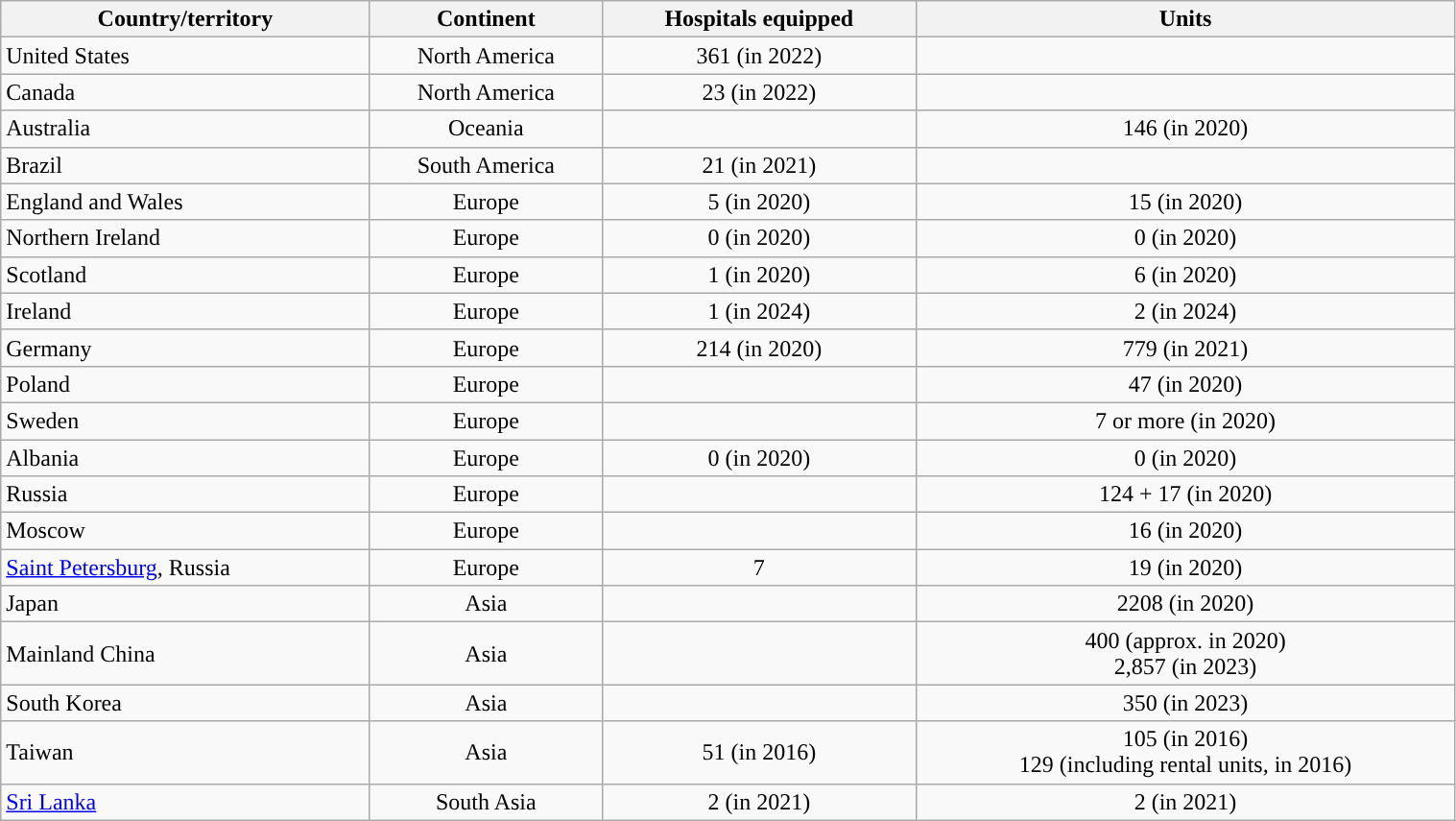<table class="wikitable sortable" style="font-size: 100%; text-align: center; width: 80%;">
<tr>
<th>Country/territory</th>
<th>Continent</th>
<th>Hospitals equipped</th>
<th>Units</th>
</tr>
<tr>
<td style="text-align:left;">United States</td>
<td>North America</td>
<td>361 (in 2022)</td>
<td></td>
</tr>
<tr>
<td style="text-align:left;">Canada</td>
<td>North America</td>
<td>23 (in 2022)</td>
<td></td>
</tr>
<tr>
<td style="text-align:left;">Australia</td>
<td>Oceania</td>
<td></td>
<td>146 (in 2020) </td>
</tr>
<tr>
<td style="text-align:left;">Brazil</td>
<td>South America</td>
<td>21 (in 2021)</td>
<td></td>
</tr>
<tr>
<td style="text-align:left;">England and Wales</td>
<td>Europe</td>
<td>5 (in 2020)</td>
<td>15 (in 2020)</td>
</tr>
<tr>
<td style="text-align:left;">Northern Ireland</td>
<td>Europe</td>
<td>0 (in 2020)</td>
<td>0 (in 2020)</td>
</tr>
<tr>
<td style="text-align:left;">Scotland</td>
<td>Europe</td>
<td>1 (in 2020)</td>
<td>6 (in 2020)</td>
</tr>
<tr>
<td style="text-align:left;">Ireland</td>
<td>Europe</td>
<td>1 (in 2024)</td>
<td>2 (in 2024)</td>
</tr>
<tr>
<td style="text-align:left;">Germany</td>
<td>Europe</td>
<td>214 (in 2020)</td>
<td>779 (in 2021)</td>
</tr>
<tr>
<td style="text-align:left;">Poland</td>
<td>Europe</td>
<td></td>
<td>47 (in 2020)</td>
</tr>
<tr>
<td style="text-align:left;">Sweden</td>
<td>Europe</td>
<td></td>
<td>7 or more (in 2020)</td>
</tr>
<tr>
<td style="text-align:left;">Albania</td>
<td>Europe</td>
<td>0 (in 2020)</td>
<td>0 (in 2020)</td>
</tr>
<tr>
<td style="text-align:left;">Russia</td>
<td>Europe</td>
<td></td>
<td>124 + 17 (in 2020)</td>
</tr>
<tr>
<td style="text-align:left;">Moscow</td>
<td>Europe</td>
<td></td>
<td>16 (in 2020)</td>
</tr>
<tr>
<td style="text-align:left;"><a href='#'>Saint Petersburg</a>, Russia</td>
<td>Europe</td>
<td>7</td>
<td>19 (in 2020)</td>
</tr>
<tr>
<td style="text-align:left;">Japan</td>
<td>Asia</td>
<td></td>
<td>2208 (in 2020)</td>
</tr>
<tr>
<td style="text-align:left;">Mainland China</td>
<td>Asia</td>
<td></td>
<td>400 (approx. in 2020)<br>2,857 (in 2023)</td>
</tr>
<tr>
<td style="text-align:left;">South Korea</td>
<td>Asia</td>
<td></td>
<td>350 (in 2023)</td>
</tr>
<tr>
<td style="text-align:left;">Taiwan</td>
<td>Asia</td>
<td>51 (in 2016)</td>
<td>105 (in 2016)<br>129 (including rental units, in 2016)</td>
</tr>
<tr>
<td style="text-align:left;"><a href='#'>Sri Lanka</a></td>
<td>South Asia</td>
<td>2 (in 2021)</td>
<td>2 (in 2021)</td>
</tr>
</table>
